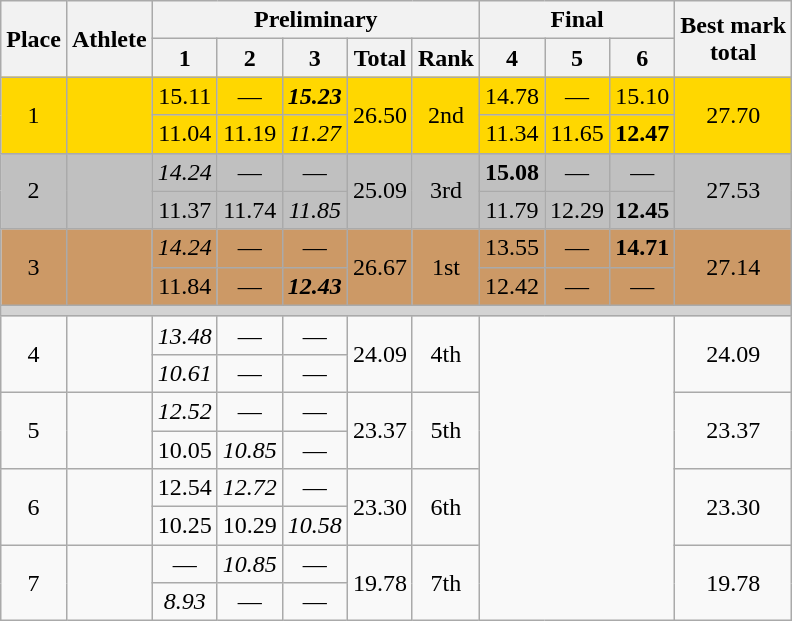<table class="wikitable" style="text-align:center;">
<tr>
<th rowspan=2>Place</th>
<th rowspan=2>Athlete</th>
<th colspan=5>Preliminary</th>
<th colspan=3>Final</th>
<th rowspan=2>Best mark <br> total</th>
</tr>
<tr>
<th>1</th>
<th>2</th>
<th>3</th>
<th>Total</th>
<th>Rank</th>
<th>4</th>
<th>5</th>
<th>6</th>
</tr>
<tr bgcolor=gold>
<td rowspan=2>1</td>
<td rowspan=2 align=left></td>
<td>15.11</td>
<td>—</td>
<td><strong><em>15.23</em></strong></td>
<td rowspan=2>26.50</td>
<td rowspan=2>2nd</td>
<td>14.78</td>
<td>—</td>
<td>15.10</td>
<td rowspan=2>27.70</td>
</tr>
<tr bgcolor=gold>
<td>11.04</td>
<td>11.19</td>
<td><em>11.27</em></td>
<td>11.34</td>
<td>11.65</td>
<td><strong>12.47</strong></td>
</tr>
<tr bgcolor=silver>
<td rowspan=2>2</td>
<td rowspan=2 align=left></td>
<td><em>14.24</em></td>
<td>—</td>
<td>—</td>
<td rowspan=2>25.09</td>
<td rowspan=2>3rd</td>
<td><strong>15.08</strong></td>
<td>—</td>
<td>—</td>
<td rowspan=2>27.53</td>
</tr>
<tr bgcolor=silver>
<td>11.37</td>
<td>11.74</td>
<td><em>11.85</em></td>
<td>11.79</td>
<td>12.29</td>
<td><strong>12.45</strong></td>
</tr>
<tr bgcolor=cc9966>
<td rowspan=2>3</td>
<td rowspan=2 align=left></td>
<td><em>14.24</em></td>
<td>—</td>
<td>—</td>
<td rowspan=2>26.67</td>
<td rowspan=2>1st</td>
<td>13.55</td>
<td>—</td>
<td><strong>14.71</strong></td>
<td rowspan=2>27.14</td>
</tr>
<tr bgcolor=cc9966>
<td>11.84</td>
<td>—</td>
<td><strong><em>12.43</em></strong></td>
<td>12.42</td>
<td>—</td>
<td>—</td>
</tr>
<tr>
<td colspan=12 bgcolor=lightgray></td>
</tr>
<tr>
<td rowspan=2>4</td>
<td rowspan=2 align=left></td>
<td><em>13.48</em></td>
<td>—</td>
<td>—</td>
<td rowspan=2>24.09</td>
<td rowspan=2>4th</td>
<td rowspan=8 colspan=3></td>
<td rowspan=2>24.09</td>
</tr>
<tr>
<td><em>10.61</em></td>
<td>—</td>
<td>—</td>
</tr>
<tr>
<td rowspan=2>5</td>
<td rowspan=2 align=left></td>
<td><em>12.52</em></td>
<td>—</td>
<td>—</td>
<td rowspan=2>23.37</td>
<td rowspan=2>5th</td>
<td rowspan=2>23.37</td>
</tr>
<tr>
<td>10.05</td>
<td><em>10.85</em></td>
<td>—</td>
</tr>
<tr>
<td rowspan=2>6</td>
<td rowspan=2 align=left></td>
<td>12.54</td>
<td><em>12.72</em></td>
<td>—</td>
<td rowspan=2>23.30</td>
<td rowspan=2>6th</td>
<td rowspan=2>23.30</td>
</tr>
<tr>
<td>10.25</td>
<td>10.29</td>
<td><em>10.58</em></td>
</tr>
<tr>
<td rowspan=2>7</td>
<td rowspan=2 align=left></td>
<td>—</td>
<td><em>10.85</em></td>
<td>—</td>
<td rowspan=2>19.78</td>
<td rowspan=2>7th</td>
<td rowspan=2>19.78</td>
</tr>
<tr>
<td><em>8.93</em></td>
<td>—</td>
<td>—</td>
</tr>
</table>
